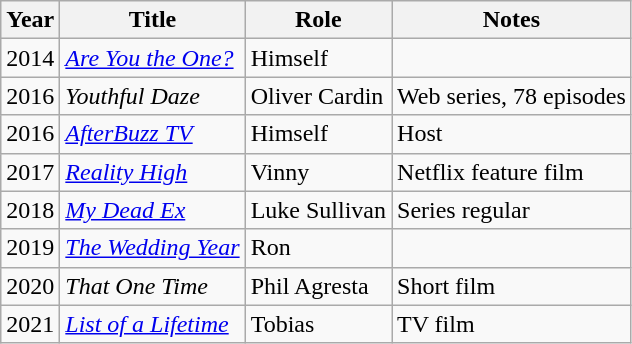<table class="wikitable sortable">
<tr>
<th>Year</th>
<th>Title</th>
<th>Role</th>
<th>Notes</th>
</tr>
<tr>
<td>2014</td>
<td><em><a href='#'>Are You the One?</a></em></td>
<td>Himself</td>
<td></td>
</tr>
<tr>
<td>2016</td>
<td><em>Youthful Daze</em></td>
<td>Oliver Cardin</td>
<td>Web series, 78 episodes</td>
</tr>
<tr>
<td>2016</td>
<td><em><a href='#'>AfterBuzz TV</a></em></td>
<td>Himself</td>
<td>Host</td>
</tr>
<tr>
<td>2017</td>
<td><em><a href='#'>Reality High</a></em></td>
<td>Vinny</td>
<td>Netflix feature film</td>
</tr>
<tr>
<td>2018</td>
<td><em><a href='#'>My Dead Ex</a></em></td>
<td>Luke Sullivan</td>
<td>Series regular</td>
</tr>
<tr>
<td>2019</td>
<td><em><a href='#'>The Wedding Year</a></em></td>
<td>Ron</td>
<td></td>
</tr>
<tr>
<td>2020</td>
<td><em>That One Time</em></td>
<td>Phil Agresta</td>
<td>Short film</td>
</tr>
<tr>
<td>2021</td>
<td><em><a href='#'>List of a Lifetime</a></em></td>
<td>Tobias</td>
<td>TV film</td>
</tr>
</table>
